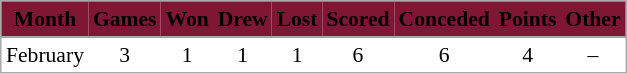<table cellspacing="0" cellpadding="3" style="border:1px solid #AAAAAA;font-size:90%">
<tr bgcolor="#7F1734">
<th style="border-bottom:1px solid #AAAAAA" align="center"><span>Month</span></th>
<th style="border-bottom:1px solid #AAAAAA" align="center"><span>Games</span></th>
<th style="border-bottom:1px solid #AAAAAA" align="center"><span>Won</span></th>
<th style="border-bottom:1px solid #AAAAAA" align="center"><span>Drew</span></th>
<th style="border-bottom:1px solid #AAAAAA" align="center"><span>Lost</span></th>
<th style="border-bottom:1px solid #AAAAAA" align="center"><span>Scored</span></th>
<th style="border-bottom:1px solid #AAAAAA" align="center"><span>Conceded</span></th>
<th style="border-bottom:1px solid #AAAAAA" align="center"><span>Points</span></th>
<th style="border-bottom:1px solid #AAAAAA" align="center"><span>Other</span></th>
</tr>
<tr>
<td align="center">February</td>
<td align="center">3</td>
<td align="center">1</td>
<td align="center">1</td>
<td align="center">1</td>
<td align="center">6</td>
<td align="center">6</td>
<td align="center">4</td>
<td align="center">–</td>
</tr>
</table>
